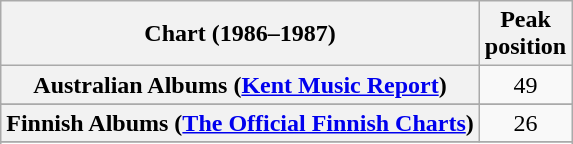<table class="wikitable sortable plainrowheaders" style="text-align:center">
<tr>
<th scope="col">Chart (1986–1987)</th>
<th scope="col">Peak<br>position</th>
</tr>
<tr>
<th scope="row">Australian Albums (<a href='#'>Kent Music Report</a>)</th>
<td align="center">49</td>
</tr>
<tr>
</tr>
<tr>
</tr>
<tr>
<th scope="row">Finnish Albums (<a href='#'>The Official Finnish Charts</a>)</th>
<td align="center">26</td>
</tr>
<tr>
</tr>
<tr>
</tr>
</table>
